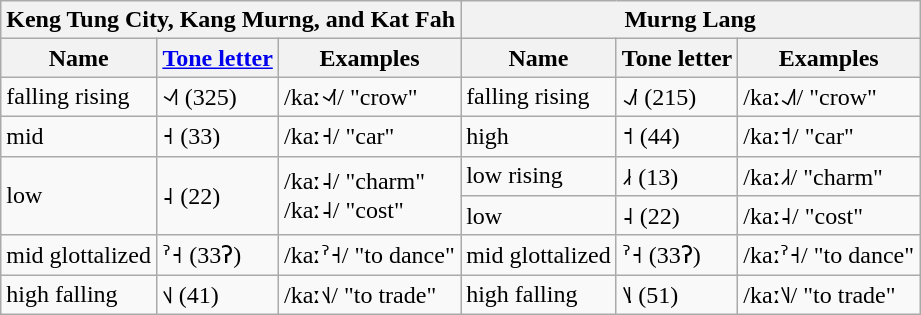<table class="wikitable">
<tr>
<th colspan="3">Keng Tung City, Kang Murng, and Kat Fah</th>
<th colspan="3">Murng Lang</th>
</tr>
<tr>
<th>Name</th>
<th><a href='#'>Tone letter</a></th>
<th>Examples</th>
<th>Name</th>
<th>Tone letter</th>
<th>Examples</th>
</tr>
<tr>
<td>falling rising</td>
<td>˧˨˥ (325)</td>
<td>/kaː˧˨˥/  "crow"</td>
<td>falling rising</td>
<td>˨˩˥ (215)</td>
<td>/kaː˨˩˥/  "crow"</td>
</tr>
<tr>
<td>mid</td>
<td>˧ (33)</td>
<td>/kaː˧/  "car"</td>
<td>high</td>
<td>˦ (44)</td>
<td>/kaː˦/  "car"</td>
</tr>
<tr>
<td rowspan="2">low</td>
<td rowspan="2">˨ (22)</td>
<td rowspan="2">/kaː˨/  "charm"<br>/kaː˨/  "cost"</td>
<td>low rising</td>
<td>˩˧ (13)</td>
<td>/kaː˩˧/  "charm"</td>
</tr>
<tr>
<td>low</td>
<td>˨ (22)</td>
<td>/kaː˨/  "cost"</td>
</tr>
<tr>
<td>mid glottalized</td>
<td>ˀ˧ (33ʔ)</td>
<td>/kaːˀ˧/  "to dance"</td>
<td>mid glottalized</td>
<td>ˀ˧ (33ʔ)</td>
<td>/kaːˀ˧/  "to dance"</td>
</tr>
<tr>
<td>high falling</td>
<td>˦˩ (41)</td>
<td>/kaː˦˩/  "to trade"</td>
<td>high falling</td>
<td>˥˩ (51)</td>
<td>/kaː˥˩/  "to trade"</td>
</tr>
</table>
